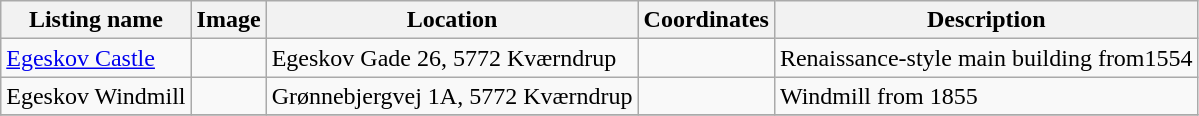<table class="wikitable sortable">
<tr>
<th>Listing name</th>
<th>Image</th>
<th>Location</th>
<th>Coordinates</th>
<th>Description</th>
</tr>
<tr>
<td><a href='#'>Egeskov Castle</a></td>
<td></td>
<td>Egeskov Gade 26, 5772 Kværndrup</td>
<td></td>
<td>Renaissance-style main building from1554</td>
</tr>
<tr>
<td>Egeskov Windmill</td>
<td></td>
<td>Grønnebjergvej 1A, 5772 Kværndrup</td>
<td></td>
<td>Windmill from 1855</td>
</tr>
<tr>
</tr>
</table>
